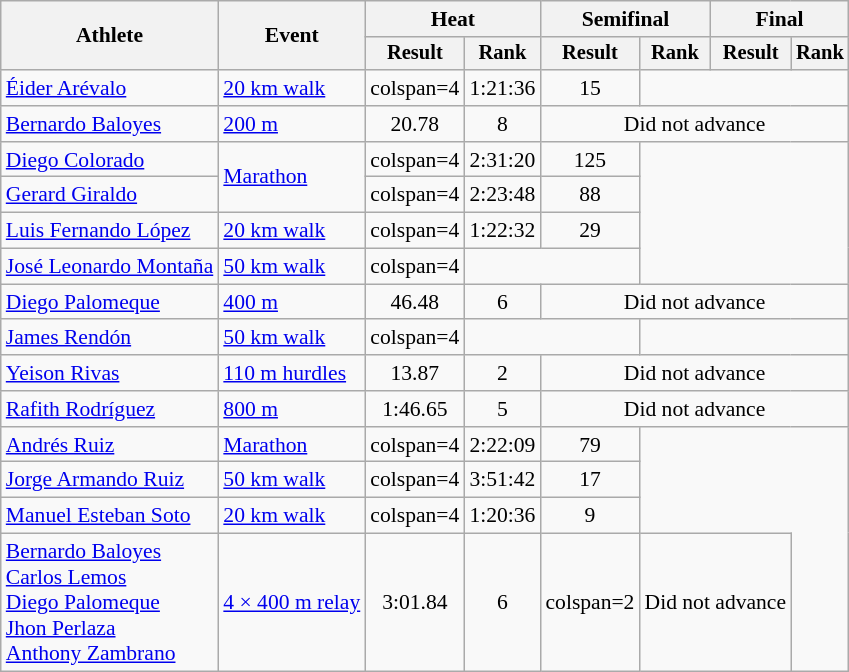<table class="wikitable" style="font-size:90%">
<tr>
<th rowspan="2">Athlete</th>
<th rowspan="2">Event</th>
<th colspan="2">Heat</th>
<th colspan="2">Semifinal</th>
<th colspan="2">Final</th>
</tr>
<tr style="font-size:95%">
<th>Result</th>
<th>Rank</th>
<th>Result</th>
<th>Rank</th>
<th>Result</th>
<th>Rank</th>
</tr>
<tr align=center>
<td align=left><a href='#'>Éider Arévalo</a></td>
<td align=left><a href='#'>20 km walk</a></td>
<td>colspan=4 </td>
<td>1:21:36</td>
<td>15</td>
</tr>
<tr align=center>
<td align=left><a href='#'>Bernardo Baloyes</a></td>
<td align=left><a href='#'>200 m</a></td>
<td>20.78</td>
<td>8</td>
<td colspan=4>Did not advance</td>
</tr>
<tr align=center>
<td align=left><a href='#'>Diego Colorado</a></td>
<td align=left rowspan=2><a href='#'>Marathon</a></td>
<td>colspan=4 </td>
<td>2:31:20</td>
<td>125</td>
</tr>
<tr align=center>
<td align=left><a href='#'>Gerard Giraldo</a></td>
<td>colspan=4 </td>
<td>2:23:48</td>
<td>88</td>
</tr>
<tr align=center>
<td align=left><a href='#'>Luis Fernando López</a></td>
<td align=left><a href='#'>20 km walk</a></td>
<td>colspan=4 </td>
<td>1:22:32</td>
<td>29</td>
</tr>
<tr align=center>
<td align=left><a href='#'>José Leonardo Montaña</a></td>
<td align=left><a href='#'>50 km walk</a></td>
<td>colspan=4 </td>
<td colspan=2></td>
</tr>
<tr align=center>
<td align=left><a href='#'>Diego Palomeque</a></td>
<td align=left><a href='#'>400 m</a></td>
<td>46.48</td>
<td>6</td>
<td colspan=4>Did not advance</td>
</tr>
<tr align=center>
<td align=left><a href='#'>James Rendón</a></td>
<td align=left><a href='#'>50 km walk</a></td>
<td>colspan=4 </td>
<td colspan=2></td>
</tr>
<tr align=center>
<td align=left><a href='#'>Yeison Rivas</a></td>
<td align=left><a href='#'>110 m hurdles</a></td>
<td>13.87</td>
<td>2</td>
<td colspan=4>Did not advance</td>
</tr>
<tr align=center>
<td align=left><a href='#'>Rafith Rodríguez</a></td>
<td align=left><a href='#'>800 m</a></td>
<td>1:46.65</td>
<td>5</td>
<td colspan=4>Did not advance</td>
</tr>
<tr align=center>
<td align=left><a href='#'>Andrés Ruiz</a></td>
<td align=left><a href='#'>Marathon</a></td>
<td>colspan=4 </td>
<td>2:22:09</td>
<td>79</td>
</tr>
<tr align=center>
<td align=left><a href='#'>Jorge Armando Ruiz</a></td>
<td align=left><a href='#'>50 km walk</a></td>
<td>colspan=4 </td>
<td>3:51:42</td>
<td>17</td>
</tr>
<tr align=center>
<td align=left><a href='#'>Manuel Esteban Soto</a></td>
<td align=left><a href='#'>20 km walk</a></td>
<td>colspan=4 </td>
<td>1:20:36</td>
<td>9</td>
</tr>
<tr align=center>
<td align=left><a href='#'>Bernardo Baloyes</a><br><a href='#'>Carlos Lemos</a><br><a href='#'>Diego Palomeque</a><br><a href='#'>Jhon Perlaza</a><br><a href='#'>Anthony Zambrano</a> </td>
<td align=left><a href='#'>4 × 400 m relay</a></td>
<td>3:01.84</td>
<td>6</td>
<td>colspan=2 </td>
<td colspan=2>Did not advance</td>
</tr>
</table>
